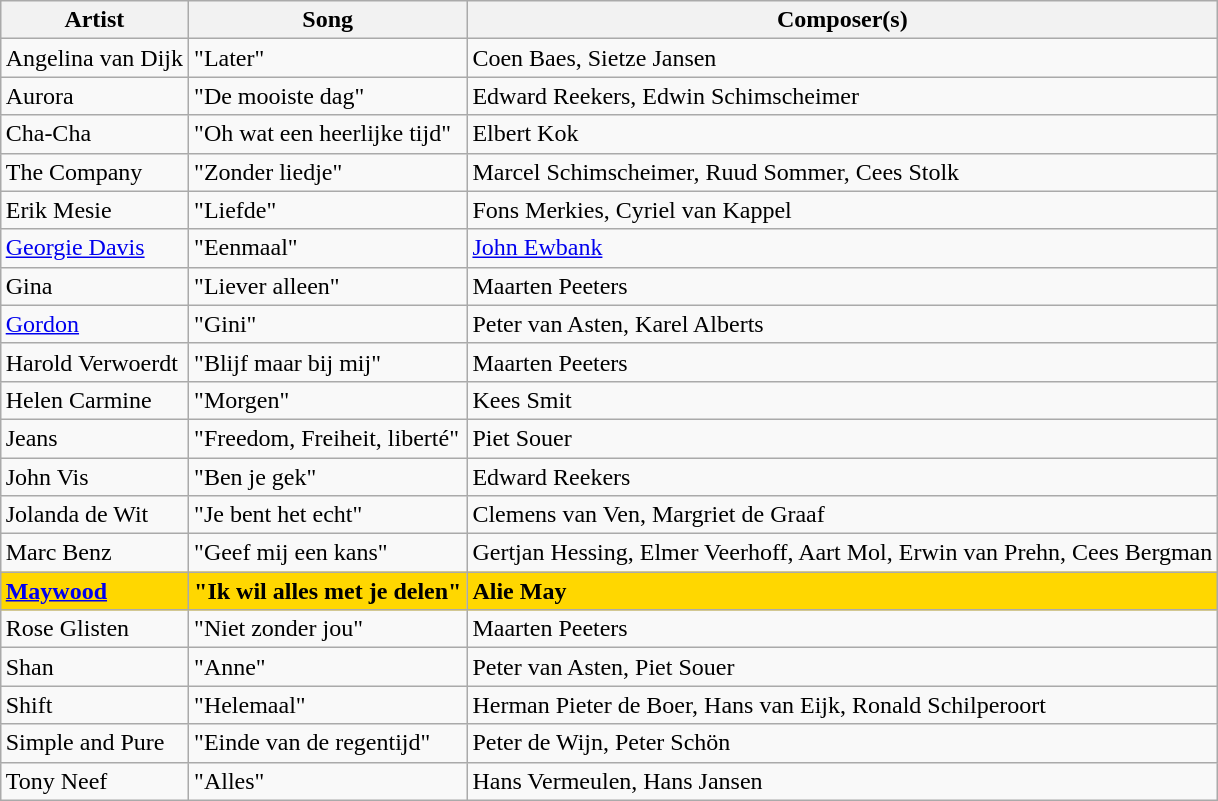<table class="sortable wikitable" style="margin: 1em auto 1em auto;">
<tr>
<th scope="col">Artist</th>
<th scope="col">Song</th>
<th scope="col">Composer(s)</th>
</tr>
<tr>
<td>Angelina van Dijk</td>
<td>"Later"</td>
<td>Coen Baes, Sietze Jansen</td>
</tr>
<tr>
<td>Aurora</td>
<td>"De mooiste dag"</td>
<td>Edward Reekers, Edwin Schimscheimer</td>
</tr>
<tr>
<td>Cha-Cha</td>
<td>"Oh wat een heerlijke tijd"</td>
<td>Elbert Kok</td>
</tr>
<tr>
<td>The Company</td>
<td>"Zonder liedje"</td>
<td>Marcel Schimscheimer, Ruud Sommer, Cees Stolk</td>
</tr>
<tr>
<td>Erik Mesie</td>
<td>"Liefde"</td>
<td>Fons Merkies, Cyriel van Kappel</td>
</tr>
<tr>
<td><a href='#'>Georgie Davis</a></td>
<td>"Eenmaal"</td>
<td><a href='#'>John Ewbank</a></td>
</tr>
<tr>
<td>Gina</td>
<td>"Liever alleen"</td>
<td>Maarten Peeters</td>
</tr>
<tr>
<td><a href='#'>Gordon</a></td>
<td>"Gini"</td>
<td>Peter van Asten, Karel Alberts</td>
</tr>
<tr>
<td>Harold Verwoerdt</td>
<td>"Blijf maar bij mij"</td>
<td>Maarten Peeters</td>
</tr>
<tr>
<td>Helen Carmine</td>
<td>"Morgen"</td>
<td>Kees Smit</td>
</tr>
<tr>
<td>Jeans</td>
<td>"Freedom, Freiheit, liberté"</td>
<td>Piet Souer</td>
</tr>
<tr>
<td>John Vis</td>
<td>"Ben je gek"</td>
<td>Edward Reekers</td>
</tr>
<tr>
<td>Jolanda de Wit</td>
<td>"Je bent het echt"</td>
<td>Clemens van Ven, Margriet de Graaf</td>
</tr>
<tr>
<td>Marc Benz</td>
<td>"Geef mij een kans"</td>
<td>Gertjan Hessing, Elmer Veerhoff, Aart Mol, Erwin van Prehn, Cees Bergman</td>
</tr>
<tr style="font-weight:bold;background:gold;">
<td><a href='#'>Maywood</a></td>
<td>"Ik wil alles met je delen"</td>
<td>Alie May</td>
</tr>
<tr>
<td>Rose Glisten</td>
<td>"Niet zonder jou"</td>
<td>Maarten Peeters</td>
</tr>
<tr>
<td>Shan</td>
<td>"Anne"</td>
<td>Peter van Asten, Piet Souer</td>
</tr>
<tr>
<td>Shift</td>
<td>"Helemaal"</td>
<td>Herman Pieter de Boer, Hans van Eijk, Ronald Schilperoort</td>
</tr>
<tr>
<td>Simple and Pure</td>
<td>"Einde van de regentijd"</td>
<td>Peter de Wijn, Peter Schön</td>
</tr>
<tr>
<td>Tony Neef</td>
<td>"Alles"</td>
<td>Hans Vermeulen, Hans Jansen</td>
</tr>
</table>
